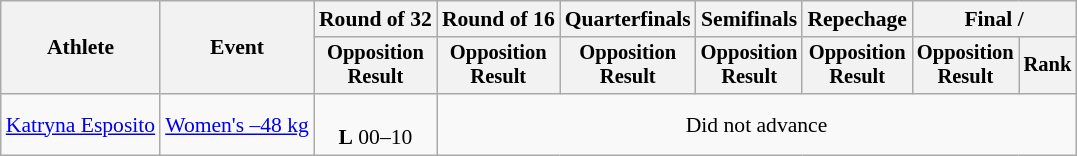<table class="wikitable" style="font-size:90%">
<tr>
<th rowspan="2">Athlete</th>
<th rowspan="2">Event</th>
<th>Round of 32</th>
<th>Round of 16</th>
<th>Quarterfinals</th>
<th>Semifinals</th>
<th>Repechage</th>
<th colspan=2>Final / </th>
</tr>
<tr style="font-size:95%">
<th>Opposition<br>Result</th>
<th>Opposition<br>Result</th>
<th>Opposition<br>Result</th>
<th>Opposition<br>Result</th>
<th>Opposition<br>Result</th>
<th>Opposition<br>Result</th>
<th>Rank</th>
</tr>
<tr align=center>
<td align=left><a href='#'>Katryna Esposito</a></td>
<td align=left><a href='#'>Women's –48 kg</a></td>
<td><br><strong>L</strong> 00–10</td>
<td colspan=6>Did not advance</td>
</tr>
</table>
